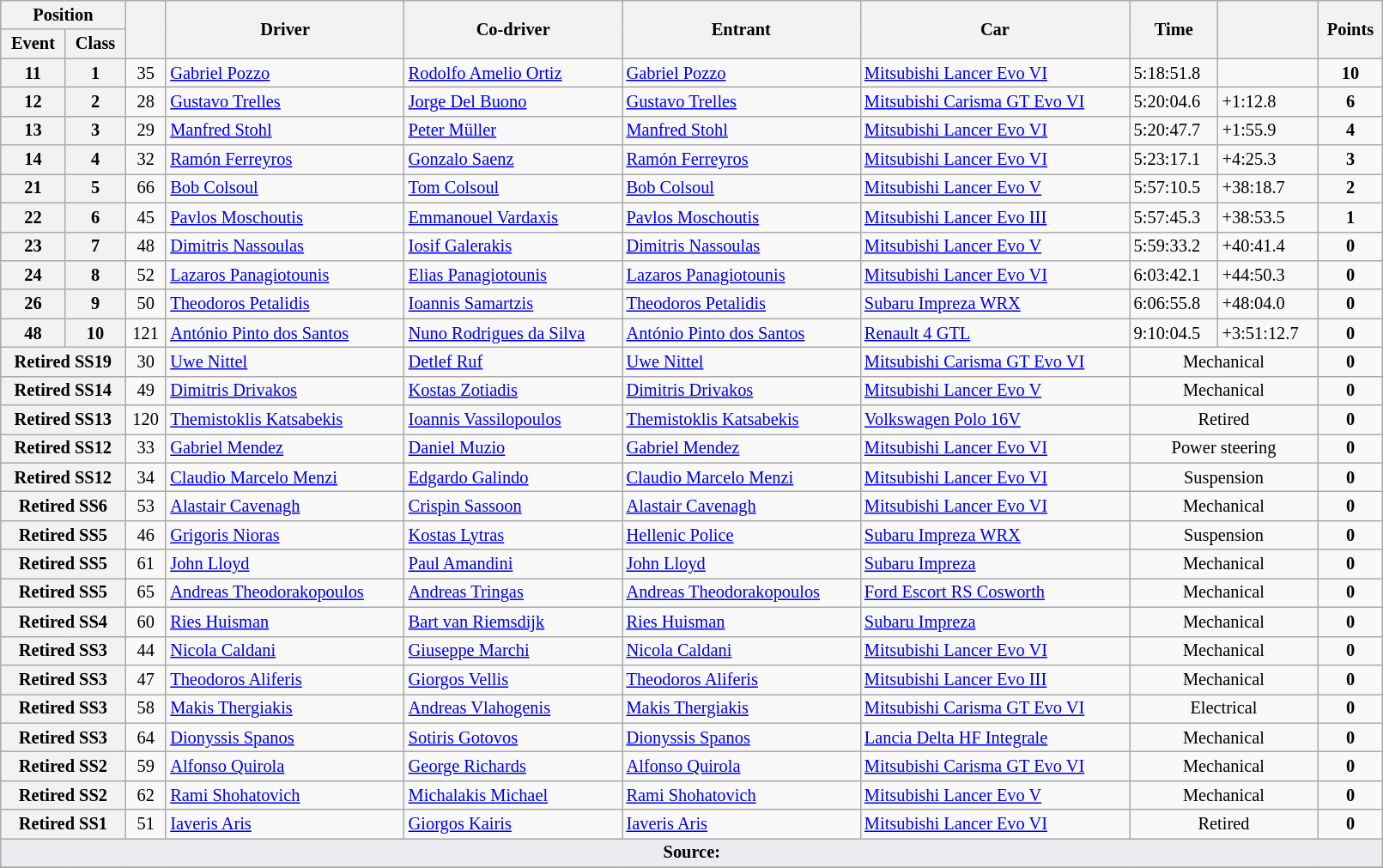<table class="wikitable" width=85% style="font-size: 85%;">
<tr>
<th colspan="2">Position</th>
<th rowspan="2"></th>
<th rowspan="2">Driver</th>
<th rowspan="2">Co-driver</th>
<th rowspan="2">Entrant</th>
<th rowspan="2">Car</th>
<th rowspan="2">Time</th>
<th rowspan="2"></th>
<th rowspan="2">Points</th>
</tr>
<tr>
<th>Event</th>
<th>Class</th>
</tr>
<tr>
<th>11</th>
<th>1</th>
<td align="center">35</td>
<td> <a href='#'>Gabriel Pozzo</a></td>
<td> <a href='#'>Rodolfo Amelio Ortiz</a></td>
<td> <a href='#'>Gabriel Pozzo</a></td>
<td><a href='#'>Mitsubishi Lancer Evo VI</a></td>
<td>5:18:51.8</td>
<td></td>
<td align="center"><strong>10</strong></td>
</tr>
<tr>
<th>12</th>
<th>2</th>
<td align="center">28</td>
<td> <a href='#'>Gustavo Trelles</a></td>
<td> <a href='#'>Jorge Del Buono</a></td>
<td> <a href='#'>Gustavo Trelles</a></td>
<td><a href='#'>Mitsubishi Carisma GT Evo VI</a></td>
<td>5:20:04.6</td>
<td>+1:12.8</td>
<td align="center"><strong>6</strong></td>
</tr>
<tr>
<th>13</th>
<th>3</th>
<td align="center">29</td>
<td> <a href='#'>Manfred Stohl</a></td>
<td> <a href='#'>Peter Müller</a></td>
<td> <a href='#'>Manfred Stohl</a></td>
<td><a href='#'>Mitsubishi Lancer Evo VI</a></td>
<td>5:20:47.7</td>
<td>+1:55.9</td>
<td align="center"><strong>4</strong></td>
</tr>
<tr>
<th>14</th>
<th>4</th>
<td align="center">32</td>
<td> <a href='#'>Ramón Ferreyros</a></td>
<td> <a href='#'>Gonzalo Saenz</a></td>
<td> <a href='#'>Ramón Ferreyros</a></td>
<td><a href='#'>Mitsubishi Lancer Evo VI</a></td>
<td>5:23:17.1</td>
<td>+4:25.3</td>
<td align="center"><strong>3</strong></td>
</tr>
<tr>
<th>21</th>
<th>5</th>
<td align="center">66</td>
<td> <a href='#'>Bob Colsoul</a></td>
<td> <a href='#'>Tom Colsoul</a></td>
<td> <a href='#'>Bob Colsoul</a></td>
<td><a href='#'>Mitsubishi Lancer Evo V</a></td>
<td>5:57:10.5</td>
<td>+38:18.7</td>
<td align="center"><strong>2</strong></td>
</tr>
<tr>
<th>22</th>
<th>6</th>
<td align="center">45</td>
<td> <a href='#'>Pavlos Moschoutis</a></td>
<td> <a href='#'>Emmanouel Vardaxis</a></td>
<td> <a href='#'>Pavlos Moschoutis</a></td>
<td><a href='#'>Mitsubishi Lancer Evo III</a></td>
<td>5:57:45.3</td>
<td>+38:53.5</td>
<td align="center"><strong>1</strong></td>
</tr>
<tr>
<th>23</th>
<th>7</th>
<td align="center">48</td>
<td> <a href='#'>Dimitris Nassoulas</a></td>
<td> <a href='#'>Iosif Galerakis</a></td>
<td> <a href='#'>Dimitris Nassoulas</a></td>
<td><a href='#'>Mitsubishi Lancer Evo V</a></td>
<td>5:59:33.2</td>
<td>+40:41.4</td>
<td align="center"><strong>0</strong></td>
</tr>
<tr>
<th>24</th>
<th>8</th>
<td align="center">52</td>
<td> <a href='#'>Lazaros Panagiotounis</a></td>
<td> <a href='#'>Elias Panagiotounis</a></td>
<td> <a href='#'>Lazaros Panagiotounis</a></td>
<td><a href='#'>Mitsubishi Lancer Evo VI</a></td>
<td>6:03:42.1</td>
<td>+44:50.3</td>
<td align="center"><strong>0</strong></td>
</tr>
<tr>
<th>26</th>
<th>9</th>
<td align="center">50</td>
<td> <a href='#'>Theodoros Petalidis</a></td>
<td> <a href='#'>Ioannis Samartzis</a></td>
<td> <a href='#'>Theodoros Petalidis</a></td>
<td><a href='#'>Subaru Impreza WRX</a></td>
<td>6:06:55.8</td>
<td>+48:04.0</td>
<td align="center"><strong>0</strong></td>
</tr>
<tr>
<th>48</th>
<th>10</th>
<td align="center">121</td>
<td> <a href='#'>António Pinto dos Santos</a></td>
<td> <a href='#'>Nuno Rodrigues da Silva</a></td>
<td> <a href='#'>António Pinto dos Santos</a></td>
<td><a href='#'>Renault 4 GTL</a></td>
<td>9:10:04.5</td>
<td>+3:51:12.7</td>
<td align="center"><strong>0</strong></td>
</tr>
<tr>
<th colspan="2">Retired SS19</th>
<td align="center">30</td>
<td> <a href='#'>Uwe Nittel</a></td>
<td> <a href='#'>Detlef Ruf</a></td>
<td> <a href='#'>Uwe Nittel</a></td>
<td><a href='#'>Mitsubishi Carisma GT Evo VI</a></td>
<td align="center" colspan="2">Mechanical</td>
<td align="center"><strong>0</strong></td>
</tr>
<tr>
<th colspan="2">Retired SS14</th>
<td align="center">49</td>
<td> <a href='#'>Dimitris Drivakos</a></td>
<td> <a href='#'>Kostas Zotiadis</a></td>
<td> <a href='#'>Dimitris Drivakos</a></td>
<td><a href='#'>Mitsubishi Lancer Evo V</a></td>
<td align="center" colspan="2">Mechanical</td>
<td align="center"><strong>0</strong></td>
</tr>
<tr>
<th colspan="2">Retired SS13</th>
<td align="center">120</td>
<td> <a href='#'>Themistoklis Katsabekis</a></td>
<td> <a href='#'>Ioannis Vassilopoulos</a></td>
<td> <a href='#'>Themistoklis Katsabekis</a></td>
<td><a href='#'>Volkswagen Polo 16V</a></td>
<td align="center" colspan="2">Retired</td>
<td align="center"><strong>0</strong></td>
</tr>
<tr>
<th colspan="2">Retired SS12</th>
<td align="center">33</td>
<td> <a href='#'>Gabriel Mendez</a></td>
<td> <a href='#'>Daniel Muzio</a></td>
<td> <a href='#'>Gabriel Mendez</a></td>
<td><a href='#'>Mitsubishi Lancer Evo VI</a></td>
<td align="center" colspan="2">Power steering</td>
<td align="center"><strong>0</strong></td>
</tr>
<tr>
<th colspan="2">Retired SS12</th>
<td align="center">34</td>
<td> <a href='#'>Claudio Marcelo Menzi</a></td>
<td> <a href='#'>Edgardo Galindo</a></td>
<td> <a href='#'>Claudio Marcelo Menzi</a></td>
<td><a href='#'>Mitsubishi Lancer Evo VI</a></td>
<td align="center" colspan="2">Suspension</td>
<td align="center"><strong>0</strong></td>
</tr>
<tr>
<th colspan="2">Retired SS6</th>
<td align="center">53</td>
<td> <a href='#'>Alastair Cavenagh</a></td>
<td> <a href='#'>Crispin Sassoon</a></td>
<td> <a href='#'>Alastair Cavenagh</a></td>
<td><a href='#'>Mitsubishi Lancer Evo VI</a></td>
<td align="center" colspan="2">Mechanical</td>
<td align="center"><strong>0</strong></td>
</tr>
<tr>
<th colspan="2">Retired SS5</th>
<td align="center">46</td>
<td> <a href='#'>Grigoris Nioras</a></td>
<td> <a href='#'>Kostas Lytras</a></td>
<td> <a href='#'>Hellenic Police</a></td>
<td><a href='#'>Subaru Impreza WRX</a></td>
<td align="center" colspan="2">Suspension</td>
<td align="center"><strong>0</strong></td>
</tr>
<tr>
<th colspan="2">Retired SS5</th>
<td align="center">61</td>
<td> <a href='#'>John Lloyd</a></td>
<td> <a href='#'>Paul Amandini</a></td>
<td> <a href='#'>John Lloyd</a></td>
<td><a href='#'>Subaru Impreza</a></td>
<td align="center" colspan="2">Mechanical</td>
<td align="center"><strong>0</strong></td>
</tr>
<tr>
<th colspan="2">Retired SS5</th>
<td align="center">65</td>
<td> <a href='#'>Andreas Theodorakopoulos</a></td>
<td> <a href='#'>Andreas Tringas</a></td>
<td> <a href='#'>Andreas Theodorakopoulos</a></td>
<td><a href='#'>Ford Escort RS Cosworth</a></td>
<td align="center" colspan="2">Mechanical</td>
<td align="center"><strong>0</strong></td>
</tr>
<tr>
<th colspan="2">Retired SS4</th>
<td align="center">60</td>
<td> <a href='#'>Ries Huisman</a></td>
<td> <a href='#'>Bart van Riemsdijk</a></td>
<td> <a href='#'>Ries Huisman</a></td>
<td><a href='#'>Subaru Impreza</a></td>
<td align="center" colspan="2">Mechanical</td>
<td align="center"><strong>0</strong></td>
</tr>
<tr>
<th colspan="2">Retired SS3</th>
<td align="center">44</td>
<td> <a href='#'>Nicola Caldani</a></td>
<td> <a href='#'>Giuseppe Marchi</a></td>
<td> <a href='#'>Nicola Caldani</a></td>
<td><a href='#'>Mitsubishi Lancer Evo VI</a></td>
<td align="center" colspan="2">Mechanical</td>
<td align="center"><strong>0</strong></td>
</tr>
<tr>
<th colspan="2">Retired SS3</th>
<td align="center">47</td>
<td> <a href='#'>Theodoros Aliferis</a></td>
<td> <a href='#'>Giorgos Vellis</a></td>
<td> <a href='#'>Theodoros Aliferis</a></td>
<td><a href='#'>Mitsubishi Lancer Evo III</a></td>
<td align="center" colspan="2">Mechanical</td>
<td align="center"><strong>0</strong></td>
</tr>
<tr>
<th colspan="2">Retired SS3</th>
<td align="center">58</td>
<td> <a href='#'>Makis Thergiakis</a></td>
<td> <a href='#'>Andreas Vlahogenis</a></td>
<td> <a href='#'>Makis Thergiakis</a></td>
<td><a href='#'>Mitsubishi Carisma GT Evo VI</a></td>
<td align="center" colspan="2">Electrical</td>
<td align="center"><strong>0</strong></td>
</tr>
<tr>
<th colspan="2">Retired SS3</th>
<td align="center">64</td>
<td> <a href='#'>Dionyssis Spanos</a></td>
<td> <a href='#'>Sotiris Gotovos</a></td>
<td> <a href='#'>Dionyssis Spanos</a></td>
<td><a href='#'>Lancia Delta HF Integrale</a></td>
<td align="center" colspan="2">Mechanical</td>
<td align="center"><strong>0</strong></td>
</tr>
<tr>
<th colspan="2">Retired SS2</th>
<td align="center">59</td>
<td> <a href='#'>Alfonso Quirola</a></td>
<td> <a href='#'>George Richards</a></td>
<td> <a href='#'>Alfonso Quirola</a></td>
<td><a href='#'>Mitsubishi Carisma GT Evo VI</a></td>
<td align="center" colspan="2">Mechanical</td>
<td align="center"><strong>0</strong></td>
</tr>
<tr>
<th colspan="2">Retired SS2</th>
<td align="center">62</td>
<td> <a href='#'>Rami Shohatovich</a></td>
<td> <a href='#'>Michalakis Michael</a></td>
<td> <a href='#'>Rami Shohatovich</a></td>
<td><a href='#'>Mitsubishi Lancer Evo V</a></td>
<td align="center" colspan="2">Mechanical</td>
<td align="center"><strong>0</strong></td>
</tr>
<tr>
<th colspan="2">Retired SS1</th>
<td align="center">51</td>
<td> <a href='#'>Iaveris Aris</a></td>
<td> <a href='#'>Giorgos Kairis</a></td>
<td> <a href='#'>Iaveris Aris</a></td>
<td><a href='#'>Mitsubishi Lancer Evo VI</a></td>
<td align="center" colspan="2">Retired</td>
<td align="center"><strong>0</strong></td>
</tr>
<tr>
<td style="background-color:#EAECF0; text-align:center" colspan="10"><strong>Source:</strong></td>
</tr>
<tr>
</tr>
</table>
